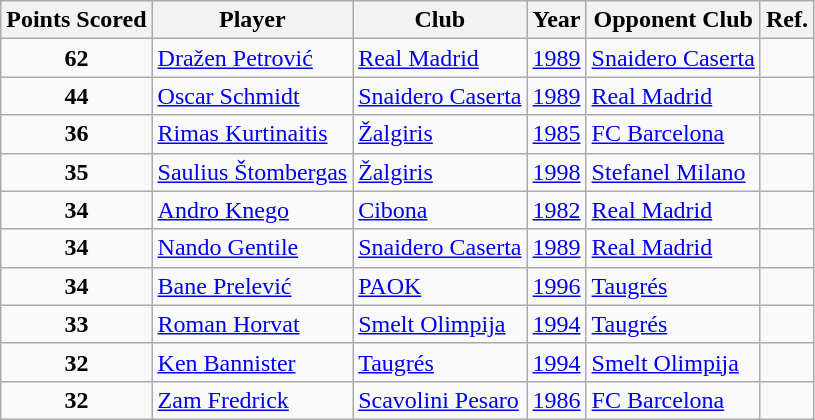<table class="wikitable sortable">
<tr>
<th>Points Scored</th>
<th>Player</th>
<th>Club</th>
<th>Year</th>
<th>Opponent Club</th>
<th>Ref.</th>
</tr>
<tr>
<td style="text-align:center;"><strong>62</strong></td>
<td> <a href='#'>Dražen Petrović</a></td>
<td> <a href='#'>Real Madrid</a></td>
<td style="text-align:center;"><a href='#'>1989</a></td>
<td> <a href='#'>Snaidero Caserta</a></td>
<td></td>
</tr>
<tr>
<td style="text-align:center;"><strong>44</strong></td>
<td> <a href='#'>Oscar Schmidt</a></td>
<td> <a href='#'>Snaidero Caserta</a></td>
<td style="text-align:center;"><a href='#'>1989</a></td>
<td> <a href='#'>Real Madrid</a></td>
<td></td>
</tr>
<tr>
<td style="text-align:center;"><strong>36</strong></td>
<td> <a href='#'>Rimas Kurtinaitis</a></td>
<td> <a href='#'>Žalgiris</a></td>
<td style="text-align:center;"><a href='#'>1985</a></td>
<td> <a href='#'>FC Barcelona</a></td>
<td></td>
</tr>
<tr>
<td style="text-align:center;"><strong>35</strong></td>
<td> <a href='#'>Saulius Štombergas</a></td>
<td> <a href='#'>Žalgiris</a></td>
<td style="text-align:center;"><a href='#'>1998</a></td>
<td> <a href='#'>Stefanel Milano</a></td>
<td></td>
</tr>
<tr>
<td style="text-align:center;"><strong>34</strong></td>
<td> <a href='#'>Andro Knego</a></td>
<td> <a href='#'>Cibona</a></td>
<td style="text-align:center;"><a href='#'>1982</a></td>
<td> <a href='#'>Real Madrid</a></td>
<td></td>
</tr>
<tr>
<td style="text-align:center;"><strong>34</strong></td>
<td> <a href='#'>Nando Gentile</a></td>
<td> <a href='#'>Snaidero Caserta</a></td>
<td style="text-align:center;"><a href='#'>1989</a></td>
<td> <a href='#'>Real Madrid</a></td>
<td></td>
</tr>
<tr>
<td style="text-align:center;"><strong>34</strong></td>
<td>  <a href='#'>Bane Prelević</a></td>
<td> <a href='#'>PAOK</a></td>
<td style="text-align:center;"><a href='#'>1996</a></td>
<td> <a href='#'>Taugrés</a></td>
<td></td>
</tr>
<tr>
<td style="text-align:center;"><strong>33</strong></td>
<td> <a href='#'>Roman Horvat</a></td>
<td> <a href='#'>Smelt Olimpija</a></td>
<td style="text-align:center;"><a href='#'>1994</a></td>
<td> <a href='#'>Taugrés</a></td>
<td></td>
</tr>
<tr>
<td style="text-align:center;"><strong>32</strong></td>
<td> <a href='#'>Ken Bannister</a></td>
<td> <a href='#'>Taugrés</a></td>
<td style="text-align:center;"><a href='#'>1994</a></td>
<td> <a href='#'>Smelt Olimpija</a></td>
<td></td>
</tr>
<tr>
<td style="text-align:center;"><strong>32</strong></td>
<td> <a href='#'>Zam Fredrick</a></td>
<td> <a href='#'>Scavolini Pesaro</a></td>
<td style="text-align:center;"><a href='#'>1986</a></td>
<td> <a href='#'>FC Barcelona</a></td>
<td></td>
</tr>
</table>
